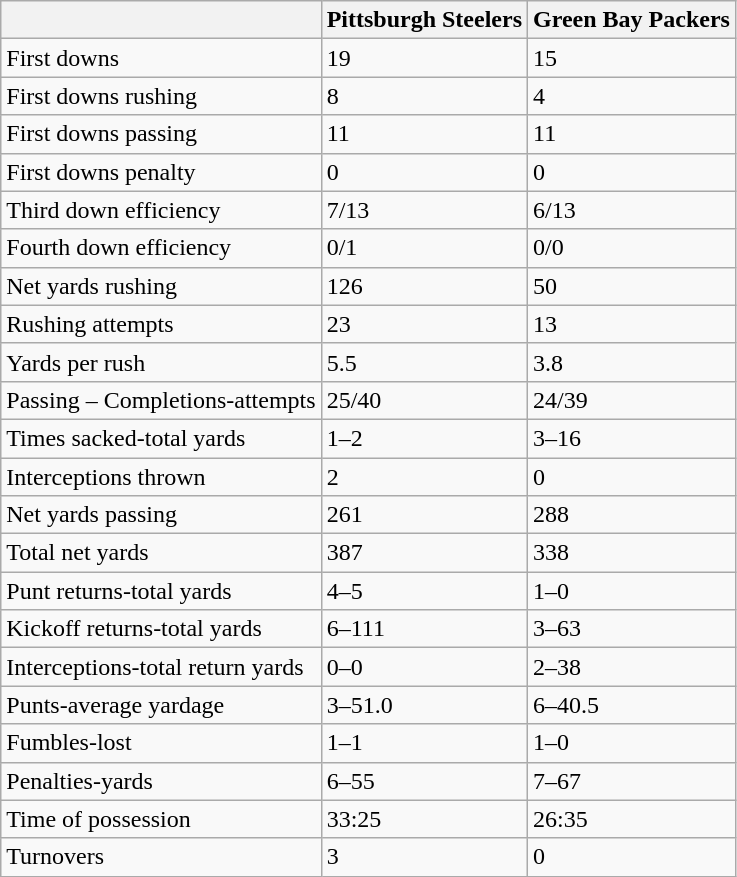<table class="wikitable">
<tr>
<th></th>
<th><strong>Pittsburgh Steelers</strong></th>
<th><strong>Green Bay Packers</strong></th>
</tr>
<tr>
<td>First downs</td>
<td>19</td>
<td>15</td>
</tr>
<tr>
<td>First downs rushing</td>
<td>8</td>
<td>4</td>
</tr>
<tr>
<td>First downs passing</td>
<td>11</td>
<td>11</td>
</tr>
<tr>
<td>First downs penalty</td>
<td>0</td>
<td>0</td>
</tr>
<tr>
<td>Third down efficiency</td>
<td>7/13</td>
<td>6/13</td>
</tr>
<tr>
<td>Fourth down efficiency</td>
<td>0/1</td>
<td>0/0</td>
</tr>
<tr>
<td>Net yards rushing</td>
<td>126</td>
<td>50</td>
</tr>
<tr>
<td>Rushing attempts</td>
<td>23</td>
<td>13</td>
</tr>
<tr>
<td>Yards per rush</td>
<td>5.5</td>
<td>3.8</td>
</tr>
<tr>
<td>Passing – Completions-attempts</td>
<td>25/40</td>
<td>24/39</td>
</tr>
<tr>
<td>Times sacked-total yards</td>
<td>1–2</td>
<td>3–16</td>
</tr>
<tr>
<td>Interceptions thrown</td>
<td>2</td>
<td>0</td>
</tr>
<tr>
<td>Net yards passing</td>
<td>261</td>
<td>288</td>
</tr>
<tr>
<td>Total net yards</td>
<td>387</td>
<td>338</td>
</tr>
<tr>
<td>Punt returns-total yards</td>
<td>4–5</td>
<td>1–0</td>
</tr>
<tr>
<td>Kickoff returns-total yards</td>
<td>6–111</td>
<td>3–63</td>
</tr>
<tr>
<td>Interceptions-total return yards</td>
<td>0–0</td>
<td>2–38</td>
</tr>
<tr>
<td>Punts-average yardage</td>
<td>3–51.0</td>
<td>6–40.5</td>
</tr>
<tr>
<td>Fumbles-lost</td>
<td>1–1</td>
<td>1–0</td>
</tr>
<tr>
<td>Penalties-yards</td>
<td>6–55</td>
<td>7–67</td>
</tr>
<tr>
<td>Time of possession</td>
<td>33:25</td>
<td>26:35</td>
</tr>
<tr>
<td>Turnovers</td>
<td>3</td>
<td>0</td>
</tr>
</table>
